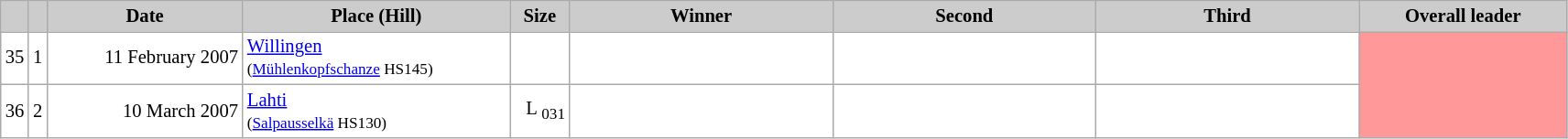<table class="wikitable plainrowheaders" style="background:#fff; font-size:86%; line-height:16px; border:grey solid 1px; border-collapse:collapse;">
<tr>
<th scope="col" style="background:#ccc; width=30 px;"></th>
<th scope="col" style="background:#ccc; width=30 px;"></th>
<th scope="col" style="background:#ccc; width:136px;">Date</th>
<th scope="col" style="background:#ccc; width:188px;">Place (Hill)</th>
<th scope="col" style="background:#ccc; width:37px;">Size</th>
<th scope="col" style="background:#ccc; width:185px;">Winner</th>
<th scope="col" style="background:#ccc; width:185px;">Second</th>
<th scope="col" style="background:#ccc; width:185px;">Third</th>
<th scope="col" style="background:#ccc; width:145px;">Overall leader</th>
</tr>
<tr>
<td align=center>35</td>
<td align=center>1</td>
<td align=right>11 February 2007</td>
<td> <a href='#'>Willingen</a><br><small>(<a href='#'>Mühlenkopfschanze</a> HS145)</small></td>
<td align=right></td>
<td></td>
<td></td>
<td></td>
<td bgcolor=#FF9999 rowspan=2></td>
</tr>
<tr>
<td align=center>36</td>
<td align=center>2</td>
<td align=right>10 March 2007</td>
<td> <a href='#'>Lahti</a><br><small>(<a href='#'>Salpausselkä</a> HS130)</small></td>
<td align=right>L <sub>031</sub></td>
<td></td>
<td></td>
<td></td>
</tr>
</table>
